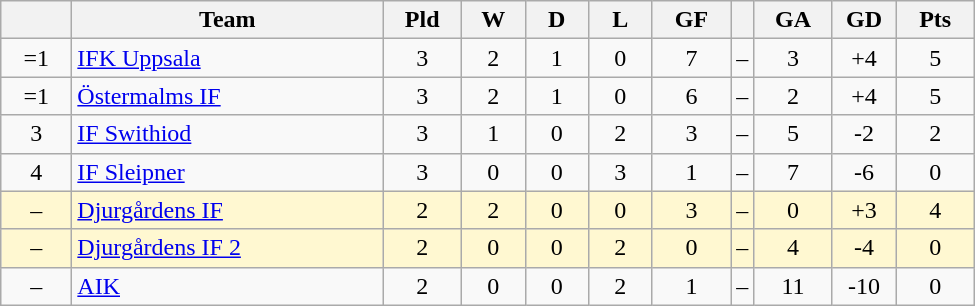<table class="wikitable" style="text-align: center;">
<tr>
<th style="width: 40px;"></th>
<th style="width: 200px;">Team</th>
<th style="width: 45px;">Pld</th>
<th style="width: 35px;">W</th>
<th style="width: 35px;">D</th>
<th style="width: 35px;">L</th>
<th style="width: 45px;">GF</th>
<th></th>
<th style="width: 45px;">GA</th>
<th style="width: 35px;">GD</th>
<th style="width: 45px;">Pts</th>
</tr>
<tr>
<td>=1</td>
<td style="text-align: left;"><a href='#'>IFK Uppsala</a></td>
<td>3</td>
<td>2</td>
<td>1</td>
<td>0</td>
<td>7</td>
<td>–</td>
<td>3</td>
<td>+4</td>
<td>5</td>
</tr>
<tr>
<td>=1</td>
<td style="text-align: left;"><a href='#'>Östermalms IF</a></td>
<td>3</td>
<td>2</td>
<td>1</td>
<td>0</td>
<td>6</td>
<td>–</td>
<td>2</td>
<td>+4</td>
<td>5</td>
</tr>
<tr>
<td>3</td>
<td style="text-align: left;"><a href='#'>IF Swithiod</a></td>
<td>3</td>
<td>1</td>
<td>0</td>
<td>2</td>
<td>3</td>
<td>–</td>
<td>5</td>
<td>-2</td>
<td>2</td>
</tr>
<tr>
<td>4</td>
<td style="text-align: left;"><a href='#'>IF Sleipner</a></td>
<td>3</td>
<td>0</td>
<td>0</td>
<td>3</td>
<td>1</td>
<td>–</td>
<td>7</td>
<td>-6</td>
<td>0</td>
</tr>
<tr style="background: #fff8d1">
<td>–</td>
<td style="text-align: left;"><a href='#'>Djurgårdens IF</a></td>
<td>2</td>
<td>2</td>
<td>0</td>
<td>0</td>
<td>3</td>
<td>–</td>
<td>0</td>
<td>+3</td>
<td>4</td>
</tr>
<tr style="background: #fff8d1">
<td>–</td>
<td style="text-align: left;"><a href='#'>Djurgårdens IF 2</a></td>
<td>2</td>
<td>0</td>
<td>0</td>
<td>2</td>
<td>0</td>
<td>–</td>
<td>4</td>
<td>-4</td>
<td>0</td>
</tr>
<tr>
<td>–</td>
<td style="text-align: left;"><a href='#'>AIK</a></td>
<td>2</td>
<td>0</td>
<td>0</td>
<td>2</td>
<td>1</td>
<td>–</td>
<td>11</td>
<td>-10</td>
<td>0</td>
</tr>
</table>
